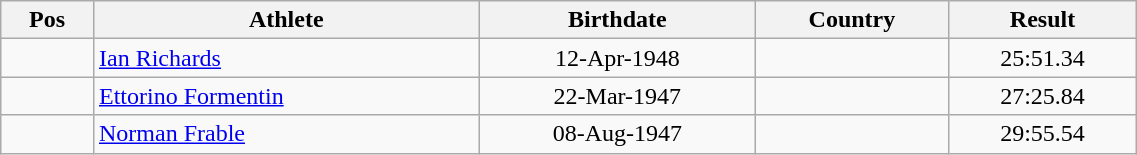<table class="wikitable"  style="text-align:center; width:60%;">
<tr>
<th>Pos</th>
<th>Athlete</th>
<th>Birthdate</th>
<th>Country</th>
<th>Result</th>
</tr>
<tr>
<td align=center></td>
<td align=left><a href='#'>Ian Richards</a></td>
<td>12-Apr-1948</td>
<td align=left></td>
<td>25:51.34</td>
</tr>
<tr>
<td align=center></td>
<td align=left><a href='#'>Ettorino Formentin</a></td>
<td>22-Mar-1947</td>
<td align=left></td>
<td>27:25.84</td>
</tr>
<tr>
<td align=center></td>
<td align=left><a href='#'>Norman Frable</a></td>
<td>08-Aug-1947</td>
<td align=left></td>
<td>29:55.54</td>
</tr>
</table>
